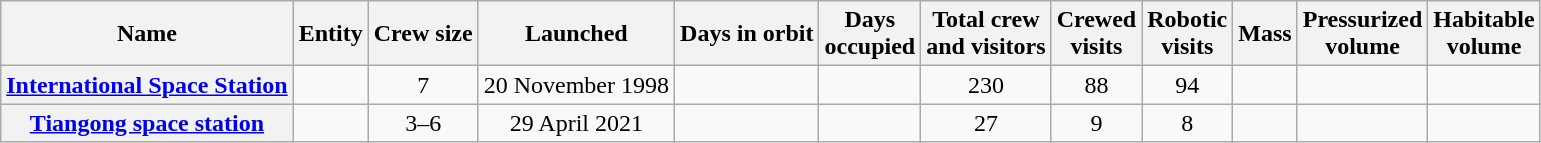<table class="wikitable plainrowheaders" style="text-align:center">
<tr>
<th scope="col">Name</th>
<th scope="col">Entity</th>
<th scope="col">Crew size</th>
<th scope="col">Launched</th>
<th scope="col">Days in orbit</th>
<th scope="col">Days<br>occupied</th>
<th scope="col">Total crew<br>and visitors</th>
<th scope="col">Crewed<br>visits</th>
<th scope="col">Robotic<br>visits</th>
<th scope="col">Mass</th>
<th scope="col">Pressurized<br>volume</th>
<th scope="col">Habitable<br>volume</th>
</tr>
<tr>
<th scope="row"><a href='#'>International Space Station</a></th>
<td style="white-space:nowrap"></td>
<td>7</td>
<td>20 November 1998</td>
<td></td>
<td></td>
<td>230</td>
<td>88 </td>
<td>94 </td>
<td></td>
<td></td>
<td></td>
</tr>
<tr>
<th scope="row"><a href='#'>Tiangong space station</a></th>
<td></td>
<td>3–6</td>
<td>29 April 2021</td>
<td></td>
<td></td>
<td>27</td>
<td>9</td>
<td>8</td>
<td></td>
<td></td>
<td></td>
</tr>
</table>
